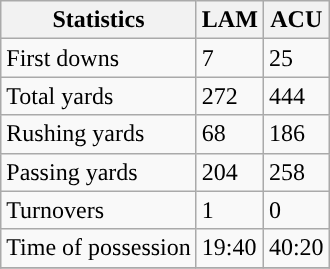<table class="wikitable">
<tr>
<th>Statistics</th>
<th>LAM</th>
<th>ACU</th>
</tr>
<tr>
<td>First downs</td>
<td>7</td>
<td>25</td>
</tr>
<tr>
<td>Total yards</td>
<td>272</td>
<td>444</td>
</tr>
<tr>
<td>Rushing yards</td>
<td>68</td>
<td>186</td>
</tr>
<tr>
<td>Passing yards</td>
<td>204</td>
<td>258</td>
</tr>
<tr>
<td>Turnovers</td>
<td>1</td>
<td>0</td>
</tr>
<tr>
<td>Time of possession</td>
<td>19:40</td>
<td>40:20</td>
</tr>
<tr>
</tr>
</table>
